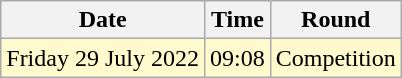<table class="wikitable">
<tr>
<th>Date</th>
<th>Time</th>
<th>Round</th>
</tr>
<tr>
<td style=background:lemonchiffon>Friday 29 July 2022</td>
<td style=background:lemonchiffon>09:08</td>
<td style=background:lemonchiffon>Competition</td>
</tr>
</table>
